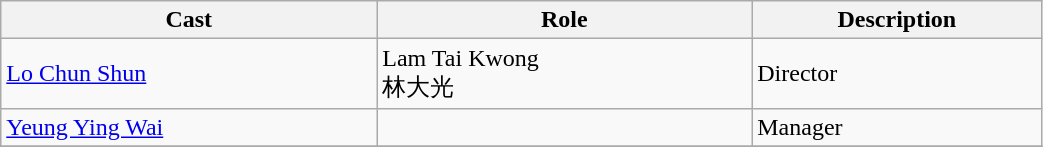<table class="wikitable" width="55%">
<tr>
<th>Cast</th>
<th>Role</th>
<th>Description</th>
</tr>
<tr>
<td><a href='#'>Lo Chun Shun</a></td>
<td>Lam Tai Kwong<br>林大光</td>
<td>Director</td>
</tr>
<tr>
<td><a href='#'>Yeung Ying Wai</a></td>
<td></td>
<td>Manager</td>
</tr>
<tr>
</tr>
</table>
